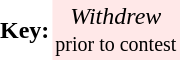<table border="0" cellspacing="0" cellpadding="2">
<tr>
<td><strong>Key:</strong></td>
<td align="center" bgcolor=#FFE8E8><em>Withdrew</em><br><small>prior to contest</small></td>
</tr>
</table>
